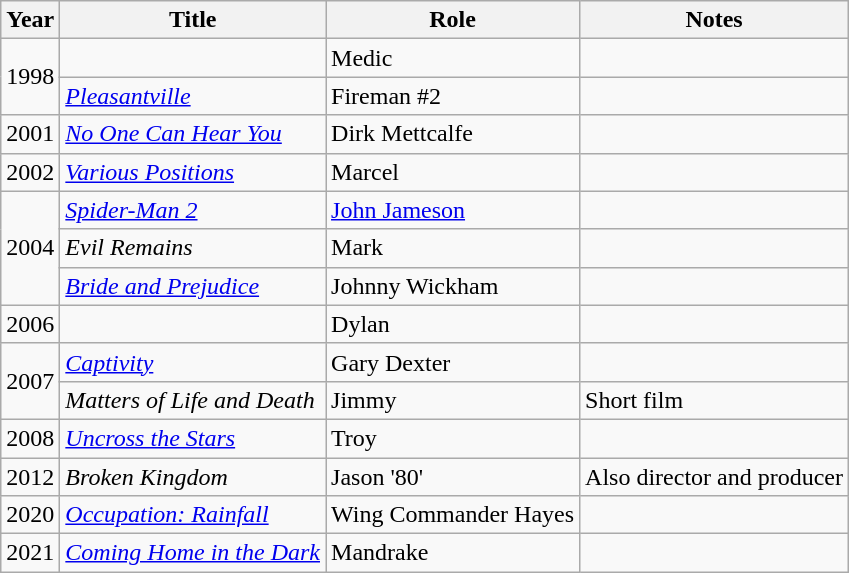<table class="wikitable sortable">
<tr>
<th>Year</th>
<th>Title</th>
<th>Role</th>
<th class="unsortable">Notes</th>
</tr>
<tr>
<td rowspan=2>1998</td>
<td><em></em></td>
<td>Medic</td>
<td></td>
</tr>
<tr>
<td><em><a href='#'>Pleasantville</a></em></td>
<td>Fireman #2</td>
<td></td>
</tr>
<tr>
<td>2001</td>
<td><em><a href='#'>No One Can Hear You</a></em></td>
<td>Dirk Mettcalfe</td>
<td></td>
</tr>
<tr>
<td>2002</td>
<td><em><a href='#'>Various Positions</a></em></td>
<td>Marcel</td>
<td></td>
</tr>
<tr>
<td rowspan=3>2004</td>
<td><em><a href='#'>Spider-Man 2</a></em></td>
<td><a href='#'>John Jameson</a></td>
<td></td>
</tr>
<tr>
<td><em>Evil Remains</em></td>
<td>Mark</td>
<td></td>
</tr>
<tr>
<td><em><a href='#'>Bride and Prejudice</a></em></td>
<td>Johnny Wickham</td>
<td></td>
</tr>
<tr>
<td>2006</td>
<td><em></em></td>
<td>Dylan</td>
<td></td>
</tr>
<tr>
<td rowspan=2>2007</td>
<td><em><a href='#'>Captivity</a></em></td>
<td>Gary Dexter</td>
<td></td>
</tr>
<tr>
<td><em>Matters of Life and Death</em></td>
<td>Jimmy</td>
<td>Short film</td>
</tr>
<tr>
<td>2008</td>
<td><em><a href='#'>Uncross the Stars</a></em></td>
<td>Troy</td>
<td></td>
</tr>
<tr>
<td>2012</td>
<td><em>Broken Kingdom</em></td>
<td>Jason '80'</td>
<td>Also director and producer</td>
</tr>
<tr>
<td>2020</td>
<td><em><a href='#'>Occupation: Rainfall</a></em></td>
<td>Wing Commander Hayes</td>
<td></td>
</tr>
<tr>
<td>2021</td>
<td><em><a href='#'>Coming Home in the Dark</a></em></td>
<td>Mandrake</td>
<td></td>
</tr>
</table>
